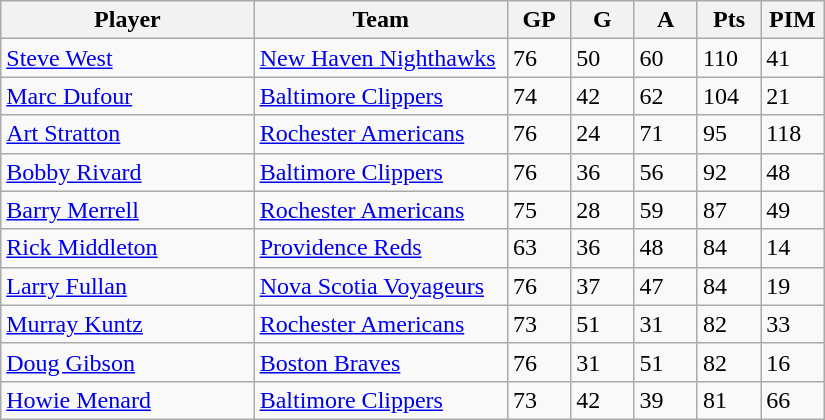<table class="wikitable">
<tr>
<th bgcolor="#DDDDFF" width="30%">Player</th>
<th bgcolor="#DDDDFF" width="30%">Team</th>
<th bgcolor="#DDDDFF" width="7.5%">GP</th>
<th bgcolor="#DDDDFF" width="7.5%">G</th>
<th bgcolor="#DDDDFF" width="7.5%">A</th>
<th bgcolor="#DDDDFF" width="7.5%">Pts</th>
<th bgcolor="#DDDDFF" width="7.5%">PIM</th>
</tr>
<tr>
<td><a href='#'>Steve West</a></td>
<td><a href='#'>New Haven Nighthawks</a></td>
<td>76</td>
<td>50</td>
<td>60</td>
<td>110</td>
<td>41</td>
</tr>
<tr>
<td><a href='#'>Marc Dufour</a></td>
<td><a href='#'>Baltimore Clippers</a></td>
<td>74</td>
<td>42</td>
<td>62</td>
<td>104</td>
<td>21</td>
</tr>
<tr>
<td><a href='#'>Art Stratton</a></td>
<td><a href='#'>Rochester Americans</a></td>
<td>76</td>
<td>24</td>
<td>71</td>
<td>95</td>
<td>118</td>
</tr>
<tr>
<td><a href='#'>Bobby Rivard</a></td>
<td><a href='#'>Baltimore Clippers</a></td>
<td>76</td>
<td>36</td>
<td>56</td>
<td>92</td>
<td>48</td>
</tr>
<tr>
<td><a href='#'>Barry Merrell</a></td>
<td><a href='#'>Rochester Americans</a></td>
<td>75</td>
<td>28</td>
<td>59</td>
<td>87</td>
<td>49</td>
</tr>
<tr>
<td><a href='#'>Rick Middleton</a></td>
<td><a href='#'>Providence Reds</a></td>
<td>63</td>
<td>36</td>
<td>48</td>
<td>84</td>
<td>14</td>
</tr>
<tr>
<td><a href='#'>Larry Fullan</a></td>
<td><a href='#'>Nova Scotia Voyageurs</a></td>
<td>76</td>
<td>37</td>
<td>47</td>
<td>84</td>
<td>19</td>
</tr>
<tr>
<td><a href='#'>Murray Kuntz</a></td>
<td><a href='#'>Rochester Americans</a></td>
<td>73</td>
<td>51</td>
<td>31</td>
<td>82</td>
<td>33</td>
</tr>
<tr>
<td><a href='#'>Doug Gibson</a></td>
<td><a href='#'>Boston Braves</a></td>
<td>76</td>
<td>31</td>
<td>51</td>
<td>82</td>
<td>16</td>
</tr>
<tr>
<td><a href='#'>Howie Menard</a></td>
<td><a href='#'>Baltimore Clippers</a></td>
<td>73</td>
<td>42</td>
<td>39</td>
<td>81</td>
<td>66</td>
</tr>
</table>
